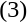<table border="0" width="100%">
<tr>
<td width="33%"></td>
<td width="34%" align="center"></td>
<td width="33%" align="center">(3)</td>
</tr>
</table>
